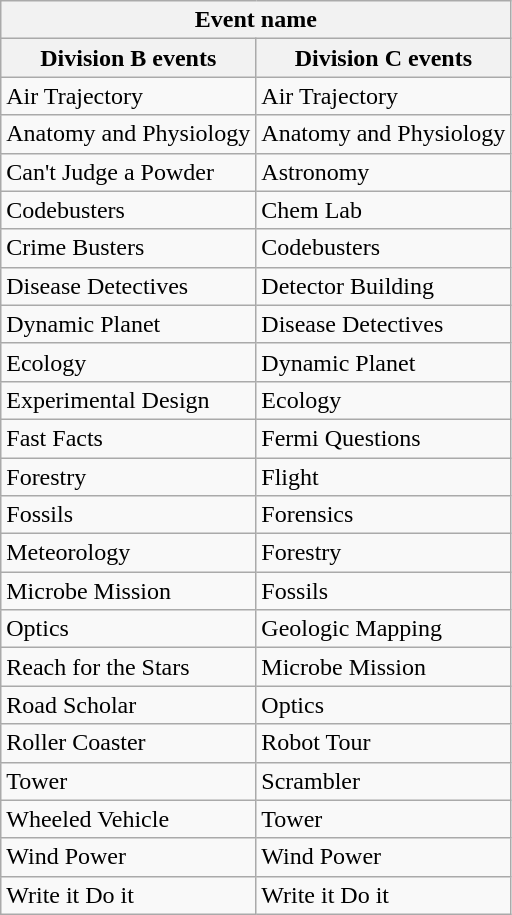<table class="wikitable collapsible collapsed">
<tr>
<th colspan="2">Event name</th>
</tr>
<tr>
<th>Division B events</th>
<th>Division C events</th>
</tr>
<tr>
<td>Air Trajectory</td>
<td>Air Trajectory</td>
</tr>
<tr>
<td>Anatomy and Physiology</td>
<td>Anatomy and Physiology</td>
</tr>
<tr>
<td>Can't Judge a Powder</td>
<td>Astronomy</td>
</tr>
<tr>
<td>Codebusters</td>
<td>Chem Lab</td>
</tr>
<tr>
<td>Crime Busters</td>
<td>Codebusters</td>
</tr>
<tr>
<td>Disease Detectives</td>
<td>Detector Building</td>
</tr>
<tr>
<td>Dynamic Planet</td>
<td>Disease Detectives</td>
</tr>
<tr>
<td>Ecology</td>
<td>Dynamic Planet</td>
</tr>
<tr>
<td>Experimental Design</td>
<td>Ecology</td>
</tr>
<tr>
<td>Fast Facts</td>
<td>Fermi Questions</td>
</tr>
<tr>
<td>Forestry</td>
<td>Flight</td>
</tr>
<tr>
<td>Fossils</td>
<td>Forensics</td>
</tr>
<tr>
<td>Meteorology</td>
<td>Forestry</td>
</tr>
<tr>
<td>Microbe Mission</td>
<td>Fossils</td>
</tr>
<tr>
<td>Optics</td>
<td>Geologic Mapping</td>
</tr>
<tr>
<td>Reach for the Stars</td>
<td>Microbe Mission</td>
</tr>
<tr>
<td>Road Scholar</td>
<td>Optics</td>
</tr>
<tr>
<td>Roller Coaster</td>
<td>Robot Tour</td>
</tr>
<tr>
<td>Tower</td>
<td>Scrambler</td>
</tr>
<tr>
<td>Wheeled Vehicle</td>
<td>Tower</td>
</tr>
<tr>
<td>Wind Power</td>
<td>Wind Power</td>
</tr>
<tr>
<td>Write it Do it</td>
<td>Write it Do it</td>
</tr>
</table>
